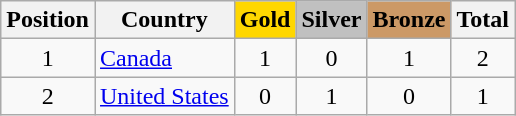<table class=wikitable>
<tr>
<th>Position</th>
<th>Country</th>
<td align=center bgcolor=gold><strong>Gold</strong></td>
<td align=center bgcolor=silver><strong>Silver</strong></td>
<td align=center bgcolor=cc9966><strong>Bronze</strong></td>
<th>Total</th>
</tr>
<tr align=center>
<td>1</td>
<td align=left> <a href='#'>Canada</a></td>
<td>1</td>
<td>0</td>
<td>1</td>
<td>2</td>
</tr>
<tr align=center>
<td>2</td>
<td align=left> <a href='#'>United States</a></td>
<td>0</td>
<td>1</td>
<td>0</td>
<td>1</td>
</tr>
</table>
